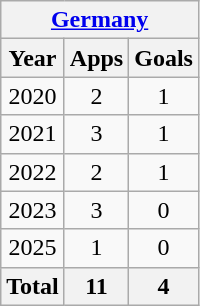<table class="wikitable" style="text-align:center">
<tr>
<th colspan=3><a href='#'>Germany</a></th>
</tr>
<tr>
<th>Year</th>
<th>Apps</th>
<th>Goals</th>
</tr>
<tr>
<td>2020</td>
<td>2</td>
<td>1</td>
</tr>
<tr>
<td>2021</td>
<td>3</td>
<td>1</td>
</tr>
<tr>
<td>2022</td>
<td>2</td>
<td>1</td>
</tr>
<tr>
<td>2023</td>
<td>3</td>
<td>0</td>
</tr>
<tr>
<td>2025</td>
<td>1</td>
<td>0</td>
</tr>
<tr>
<th>Total</th>
<th>11</th>
<th>4</th>
</tr>
</table>
